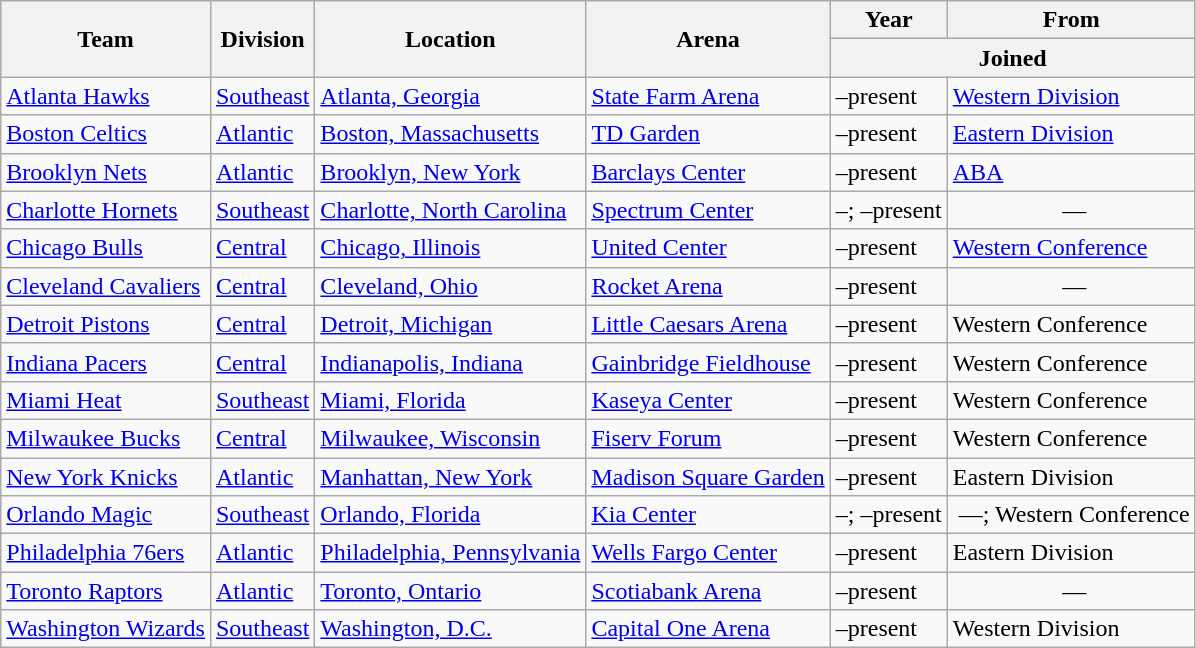<table class="wikitable sortable">
<tr>
<th rowspan="2">Team</th>
<th rowspan="2">Division</th>
<th rowspan="2">Location</th>
<th rowspan="2">Arena</th>
<th>Year</th>
<th>From</th>
</tr>
<tr class="unsortable">
<th colspan="2">Joined</th>
</tr>
<tr>
<td><a href='#'>Atlanta Hawks</a></td>
<td><a href='#'>Southeast</a></td>
<td><a href='#'>Atlanta, Georgia</a></td>
<td><a href='#'>State Farm Arena</a></td>
<td>–present</td>
<td><a href='#'>Western Division</a></td>
</tr>
<tr>
<td><a href='#'>Boston Celtics</a></td>
<td><a href='#'>Atlantic</a></td>
<td><a href='#'>Boston, Massachusetts</a></td>
<td><a href='#'>TD Garden</a></td>
<td>–present</td>
<td><a href='#'>Eastern Division</a></td>
</tr>
<tr>
<td><a href='#'>Brooklyn Nets</a></td>
<td><a href='#'>Atlantic</a></td>
<td><a href='#'>Brooklyn, New York</a></td>
<td><a href='#'>Barclays Center</a></td>
<td>–present</td>
<td><a href='#'>ABA</a></td>
</tr>
<tr>
<td><a href='#'>Charlotte Hornets</a></td>
<td><a href='#'>Southeast</a></td>
<td><a href='#'>Charlotte, North Carolina</a></td>
<td><a href='#'>Spectrum Center</a></td>
<td>–; –present</td>
<td align="center"> —</td>
</tr>
<tr>
<td><a href='#'>Chicago Bulls</a></td>
<td><a href='#'>Central</a></td>
<td><a href='#'>Chicago, Illinois</a></td>
<td><a href='#'>United Center</a></td>
<td>–present</td>
<td><a href='#'>Western Conference</a></td>
</tr>
<tr>
<td><a href='#'>Cleveland Cavaliers</a></td>
<td><a href='#'>Central</a></td>
<td><a href='#'>Cleveland, Ohio</a></td>
<td><a href='#'>Rocket Arena</a></td>
<td>–present</td>
<td align="center"> —</td>
</tr>
<tr>
<td><a href='#'>Detroit Pistons</a></td>
<td><a href='#'>Central</a></td>
<td><a href='#'>Detroit, Michigan</a></td>
<td><a href='#'>Little Caesars Arena</a></td>
<td>–present</td>
<td>Western Conference</td>
</tr>
<tr>
<td><a href='#'>Indiana Pacers</a></td>
<td><a href='#'>Central</a></td>
<td><a href='#'>Indianapolis, Indiana</a></td>
<td><a href='#'>Gainbridge Fieldhouse</a></td>
<td>–present</td>
<td>Western Conference</td>
</tr>
<tr>
<td><a href='#'>Miami Heat</a></td>
<td><a href='#'>Southeast</a></td>
<td><a href='#'>Miami, Florida</a></td>
<td><a href='#'>Kaseya Center</a></td>
<td>–present</td>
<td>Western Conference</td>
</tr>
<tr>
<td><a href='#'>Milwaukee Bucks</a></td>
<td><a href='#'>Central</a></td>
<td><a href='#'>Milwaukee, Wisconsin</a></td>
<td><a href='#'>Fiserv Forum</a></td>
<td>–present</td>
<td>Western Conference</td>
</tr>
<tr>
<td><a href='#'>New York Knicks</a></td>
<td><a href='#'>Atlantic</a></td>
<td><a href='#'>Manhattan, New York</a></td>
<td><a href='#'>Madison Square Garden</a></td>
<td>–present</td>
<td>Eastern Division</td>
</tr>
<tr>
<td><a href='#'>Orlando Magic</a></td>
<td><a href='#'>Southeast</a></td>
<td><a href='#'>Orlando, Florida</a></td>
<td><a href='#'>Kia Center</a></td>
<td>–; –present</td>
<td align="center"> —; Western Conference</td>
</tr>
<tr>
<td><a href='#'>Philadelphia 76ers</a></td>
<td><a href='#'>Atlantic</a></td>
<td><a href='#'>Philadelphia, Pennsylvania</a></td>
<td><a href='#'>Wells Fargo Center</a></td>
<td>–present</td>
<td>Eastern Division</td>
</tr>
<tr>
<td><a href='#'>Toronto Raptors</a></td>
<td><a href='#'>Atlantic</a></td>
<td><a href='#'>Toronto, Ontario</a></td>
<td><a href='#'>Scotiabank Arena</a></td>
<td>–present</td>
<td align="center"> —</td>
</tr>
<tr>
<td><a href='#'>Washington Wizards</a></td>
<td><a href='#'>Southeast</a></td>
<td><a href='#'>Washington, D.C.</a></td>
<td><a href='#'>Capital One Arena</a></td>
<td>–present</td>
<td>Western Division</td>
</tr>
</table>
